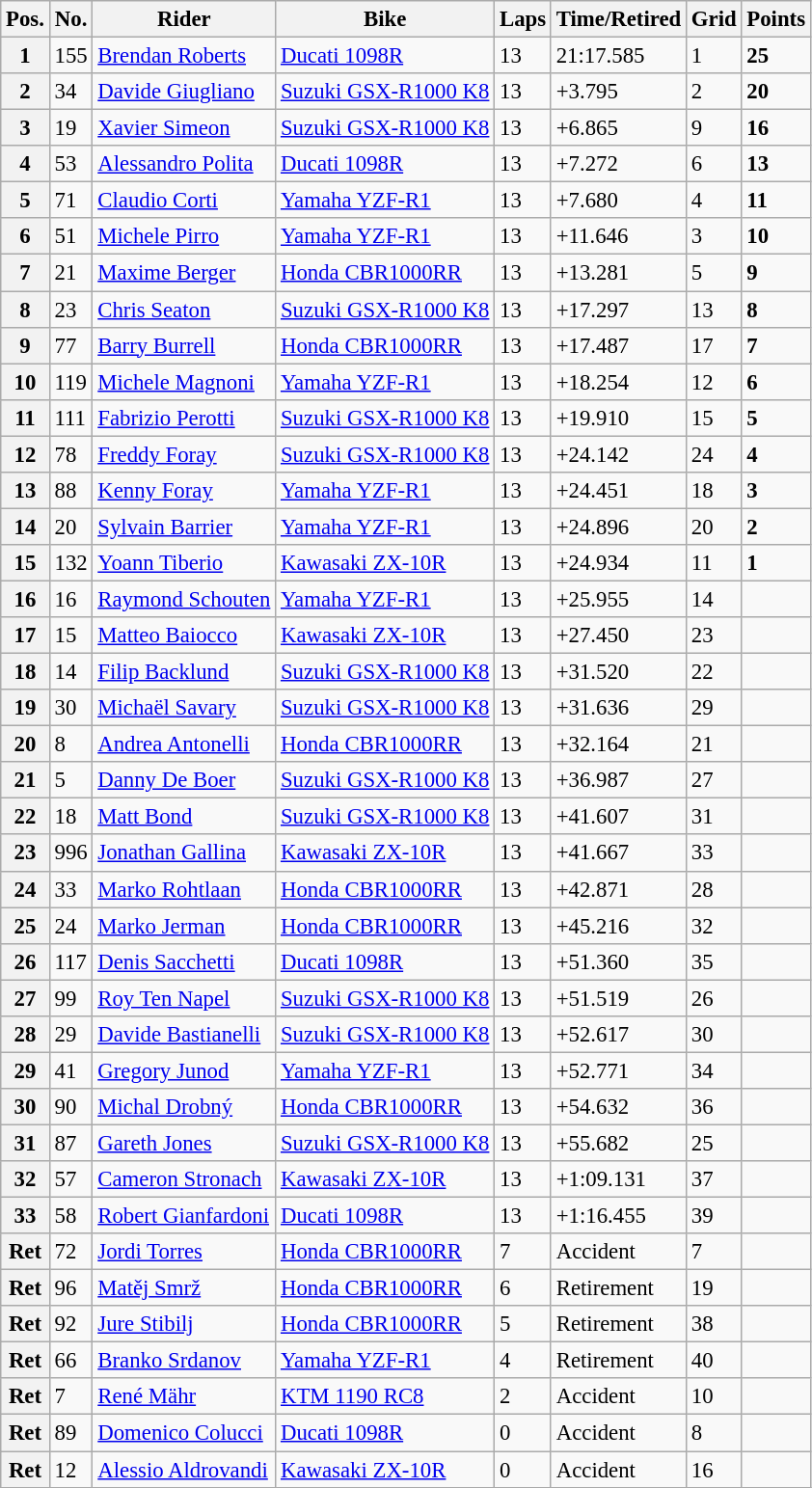<table class="wikitable" style="font-size: 95%;">
<tr>
<th>Pos.</th>
<th>No.</th>
<th>Rider</th>
<th>Bike</th>
<th>Laps</th>
<th>Time/Retired</th>
<th>Grid</th>
<th>Points</th>
</tr>
<tr>
<th>1</th>
<td>155</td>
<td> <a href='#'>Brendan Roberts</a></td>
<td><a href='#'>Ducati 1098R</a></td>
<td>13</td>
<td>21:17.585</td>
<td>1</td>
<td><strong>25</strong></td>
</tr>
<tr>
<th>2</th>
<td>34</td>
<td> <a href='#'>Davide Giugliano</a></td>
<td><a href='#'>Suzuki GSX-R1000 K8</a></td>
<td>13</td>
<td>+3.795</td>
<td>2</td>
<td><strong>20</strong></td>
</tr>
<tr>
<th>3</th>
<td>19</td>
<td> <a href='#'>Xavier Simeon</a></td>
<td><a href='#'>Suzuki GSX-R1000 K8</a></td>
<td>13</td>
<td>+6.865</td>
<td>9</td>
<td><strong>16</strong></td>
</tr>
<tr>
<th>4</th>
<td>53</td>
<td> <a href='#'>Alessandro Polita</a></td>
<td><a href='#'>Ducati 1098R</a></td>
<td>13</td>
<td>+7.272</td>
<td>6</td>
<td><strong>13</strong></td>
</tr>
<tr>
<th>5</th>
<td>71</td>
<td> <a href='#'>Claudio Corti</a></td>
<td><a href='#'>Yamaha YZF-R1</a></td>
<td>13</td>
<td>+7.680</td>
<td>4</td>
<td><strong>11</strong></td>
</tr>
<tr>
<th>6</th>
<td>51</td>
<td> <a href='#'>Michele Pirro</a></td>
<td><a href='#'>Yamaha YZF-R1</a></td>
<td>13</td>
<td>+11.646</td>
<td>3</td>
<td><strong>10</strong></td>
</tr>
<tr>
<th>7</th>
<td>21</td>
<td> <a href='#'>Maxime Berger</a></td>
<td><a href='#'>Honda CBR1000RR</a></td>
<td>13</td>
<td>+13.281</td>
<td>5</td>
<td><strong>9</strong></td>
</tr>
<tr>
<th>8</th>
<td>23</td>
<td> <a href='#'>Chris Seaton</a></td>
<td><a href='#'>Suzuki GSX-R1000 K8</a></td>
<td>13</td>
<td>+17.297</td>
<td>13</td>
<td><strong>8</strong></td>
</tr>
<tr>
<th>9</th>
<td>77</td>
<td> <a href='#'>Barry Burrell</a></td>
<td><a href='#'>Honda CBR1000RR</a></td>
<td>13</td>
<td>+17.487</td>
<td>17</td>
<td><strong>7</strong></td>
</tr>
<tr>
<th>10</th>
<td>119</td>
<td> <a href='#'>Michele Magnoni</a></td>
<td><a href='#'>Yamaha YZF-R1</a></td>
<td>13</td>
<td>+18.254</td>
<td>12</td>
<td><strong>6</strong></td>
</tr>
<tr>
<th>11</th>
<td>111</td>
<td> <a href='#'>Fabrizio Perotti</a></td>
<td><a href='#'>Suzuki GSX-R1000 K8</a></td>
<td>13</td>
<td>+19.910</td>
<td>15</td>
<td><strong>5</strong></td>
</tr>
<tr>
<th>12</th>
<td>78</td>
<td> <a href='#'>Freddy Foray</a></td>
<td><a href='#'>Suzuki GSX-R1000 K8</a></td>
<td>13</td>
<td>+24.142</td>
<td>24</td>
<td><strong>4</strong></td>
</tr>
<tr>
<th>13</th>
<td>88</td>
<td> <a href='#'>Kenny Foray</a></td>
<td><a href='#'>Yamaha YZF-R1</a></td>
<td>13</td>
<td>+24.451</td>
<td>18</td>
<td><strong>3</strong></td>
</tr>
<tr>
<th>14</th>
<td>20</td>
<td> <a href='#'>Sylvain Barrier</a></td>
<td><a href='#'>Yamaha YZF-R1</a></td>
<td>13</td>
<td>+24.896</td>
<td>20</td>
<td><strong>2</strong></td>
</tr>
<tr>
<th>15</th>
<td>132</td>
<td> <a href='#'>Yoann Tiberio</a></td>
<td><a href='#'>Kawasaki ZX-10R</a></td>
<td>13</td>
<td>+24.934</td>
<td>11</td>
<td><strong>1</strong></td>
</tr>
<tr>
<th>16</th>
<td>16</td>
<td> <a href='#'>Raymond Schouten</a></td>
<td><a href='#'>Yamaha YZF-R1</a></td>
<td>13</td>
<td>+25.955</td>
<td>14</td>
<td></td>
</tr>
<tr>
<th>17</th>
<td>15</td>
<td> <a href='#'>Matteo Baiocco</a></td>
<td><a href='#'>Kawasaki ZX-10R</a></td>
<td>13</td>
<td>+27.450</td>
<td>23</td>
<td></td>
</tr>
<tr>
<th>18</th>
<td>14</td>
<td> <a href='#'>Filip Backlund</a></td>
<td><a href='#'>Suzuki GSX-R1000 K8</a></td>
<td>13</td>
<td>+31.520</td>
<td>22</td>
<td></td>
</tr>
<tr>
<th>19</th>
<td>30</td>
<td> <a href='#'>Michaël Savary</a></td>
<td><a href='#'>Suzuki GSX-R1000 K8</a></td>
<td>13</td>
<td>+31.636</td>
<td>29</td>
<td></td>
</tr>
<tr>
<th>20</th>
<td>8</td>
<td> <a href='#'>Andrea Antonelli</a></td>
<td><a href='#'>Honda CBR1000RR</a></td>
<td>13</td>
<td>+32.164</td>
<td>21</td>
<td></td>
</tr>
<tr>
<th>21</th>
<td>5</td>
<td> <a href='#'>Danny De Boer</a></td>
<td><a href='#'>Suzuki GSX-R1000 K8</a></td>
<td>13</td>
<td>+36.987</td>
<td>27</td>
<td></td>
</tr>
<tr>
<th>22</th>
<td>18</td>
<td> <a href='#'>Matt Bond</a></td>
<td><a href='#'>Suzuki GSX-R1000 K8</a></td>
<td>13</td>
<td>+41.607</td>
<td>31</td>
<td></td>
</tr>
<tr>
<th>23</th>
<td>996</td>
<td> <a href='#'>Jonathan Gallina</a></td>
<td><a href='#'>Kawasaki ZX-10R</a></td>
<td>13</td>
<td>+41.667</td>
<td>33</td>
<td></td>
</tr>
<tr>
<th>24</th>
<td>33</td>
<td> <a href='#'>Marko Rohtlaan</a></td>
<td><a href='#'>Honda CBR1000RR</a></td>
<td>13</td>
<td>+42.871</td>
<td>28</td>
<td></td>
</tr>
<tr>
<th>25</th>
<td>24</td>
<td> <a href='#'>Marko Jerman</a></td>
<td><a href='#'>Honda CBR1000RR</a></td>
<td>13</td>
<td>+45.216</td>
<td>32</td>
<td></td>
</tr>
<tr>
<th>26</th>
<td>117</td>
<td> <a href='#'>Denis Sacchetti</a></td>
<td><a href='#'>Ducati 1098R</a></td>
<td>13</td>
<td>+51.360</td>
<td>35</td>
<td></td>
</tr>
<tr>
<th>27</th>
<td>99</td>
<td> <a href='#'>Roy Ten Napel</a></td>
<td><a href='#'>Suzuki GSX-R1000 K8</a></td>
<td>13</td>
<td>+51.519</td>
<td>26</td>
<td></td>
</tr>
<tr>
<th>28</th>
<td>29</td>
<td> <a href='#'>Davide Bastianelli</a></td>
<td><a href='#'>Suzuki GSX-R1000 K8</a></td>
<td>13</td>
<td>+52.617</td>
<td>30</td>
<td></td>
</tr>
<tr>
<th>29</th>
<td>41</td>
<td> <a href='#'>Gregory Junod</a></td>
<td><a href='#'>Yamaha YZF-R1</a></td>
<td>13</td>
<td>+52.771</td>
<td>34</td>
<td></td>
</tr>
<tr>
<th>30</th>
<td>90</td>
<td> <a href='#'>Michal Drobný</a></td>
<td><a href='#'>Honda CBR1000RR</a></td>
<td>13</td>
<td>+54.632</td>
<td>36</td>
<td></td>
</tr>
<tr>
<th>31</th>
<td>87</td>
<td> <a href='#'>Gareth Jones</a></td>
<td><a href='#'>Suzuki GSX-R1000 K8</a></td>
<td>13</td>
<td>+55.682</td>
<td>25</td>
<td></td>
</tr>
<tr>
<th>32</th>
<td>57</td>
<td> <a href='#'>Cameron Stronach</a></td>
<td><a href='#'>Kawasaki ZX-10R</a></td>
<td>13</td>
<td>+1:09.131</td>
<td>37</td>
<td></td>
</tr>
<tr>
<th>33</th>
<td>58</td>
<td> <a href='#'>Robert Gianfardoni</a></td>
<td><a href='#'>Ducati 1098R</a></td>
<td>13</td>
<td>+1:16.455</td>
<td>39</td>
<td></td>
</tr>
<tr>
<th>Ret</th>
<td>72</td>
<td> <a href='#'>Jordi Torres</a></td>
<td><a href='#'>Honda CBR1000RR</a></td>
<td>7</td>
<td>Accident</td>
<td>7</td>
<td></td>
</tr>
<tr>
<th>Ret</th>
<td>96</td>
<td> <a href='#'>Matěj Smrž</a></td>
<td><a href='#'>Honda CBR1000RR</a></td>
<td>6</td>
<td>Retirement</td>
<td>19</td>
<td></td>
</tr>
<tr>
<th>Ret</th>
<td>92</td>
<td> <a href='#'>Jure Stibilj</a></td>
<td><a href='#'>Honda CBR1000RR</a></td>
<td>5</td>
<td>Retirement</td>
<td>38</td>
<td></td>
</tr>
<tr>
<th>Ret</th>
<td>66</td>
<td> <a href='#'>Branko Srdanov</a></td>
<td><a href='#'>Yamaha YZF-R1</a></td>
<td>4</td>
<td>Retirement</td>
<td>40</td>
<td></td>
</tr>
<tr>
<th>Ret</th>
<td>7</td>
<td> <a href='#'>René Mähr</a></td>
<td><a href='#'>KTM 1190 RC8</a></td>
<td>2</td>
<td>Accident</td>
<td>10</td>
<td></td>
</tr>
<tr>
<th>Ret</th>
<td>89</td>
<td> <a href='#'>Domenico Colucci</a></td>
<td><a href='#'>Ducati 1098R</a></td>
<td>0</td>
<td>Accident</td>
<td>8</td>
<td></td>
</tr>
<tr>
<th>Ret</th>
<td>12</td>
<td> <a href='#'>Alessio Aldrovandi</a></td>
<td><a href='#'>Kawasaki ZX-10R</a></td>
<td>0</td>
<td>Accident</td>
<td>16</td>
<td></td>
</tr>
<tr>
</tr>
</table>
